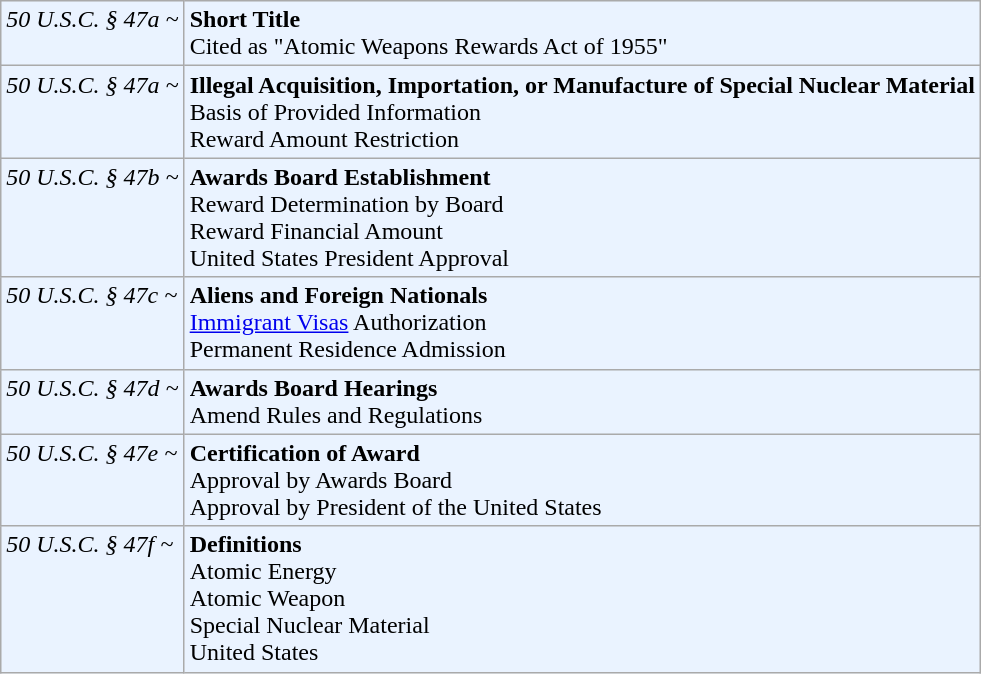<table class="wikitable" style="background: #eaf3ff;">
<tr>
<td valign="top"><em>50 U.S.C. § 47a ~</em></td>
<td><strong>Short Title</strong><br>Cited as "Atomic Weapons Rewards Act of 1955"</td>
</tr>
<tr>
<td valign="top"><em>50 U.S.C. § 47a ~</em></td>
<td><strong>Illegal Acquisition, Importation, or Manufacture of Special Nuclear Material</strong><br>Basis of Provided Information<br>Reward Amount Restriction</td>
</tr>
<tr>
<td valign="top"><em>50 U.S.C. § 47b ~</em></td>
<td><strong>Awards Board Establishment</strong><br>Reward Determination by Board<br>Reward Financial Amount<br>United States President Approval</td>
</tr>
<tr>
<td valign="top"><em>50 U.S.C. § 47c ~</em></td>
<td><strong>Aliens and Foreign Nationals</strong><br><a href='#'>Immigrant Visas</a> Authorization<br>Permanent Residence Admission</td>
</tr>
<tr>
<td valign="top"><em>50 U.S.C. § 47d ~</em></td>
<td><strong>Awards Board Hearings</strong><br>Amend Rules and Regulations</td>
</tr>
<tr>
<td valign="top"><em>50 U.S.C. § 47e ~</em></td>
<td><strong>Certification of Award</strong><br>Approval by Awards Board<br>Approval by President of the United States</td>
</tr>
<tr>
<td valign="top"><em>50 U.S.C. § 47f ~</em></td>
<td><strong>Definitions</strong><br>Atomic Energy<br>Atomic Weapon<br>Special Nuclear Material<br>United States</td>
</tr>
</table>
